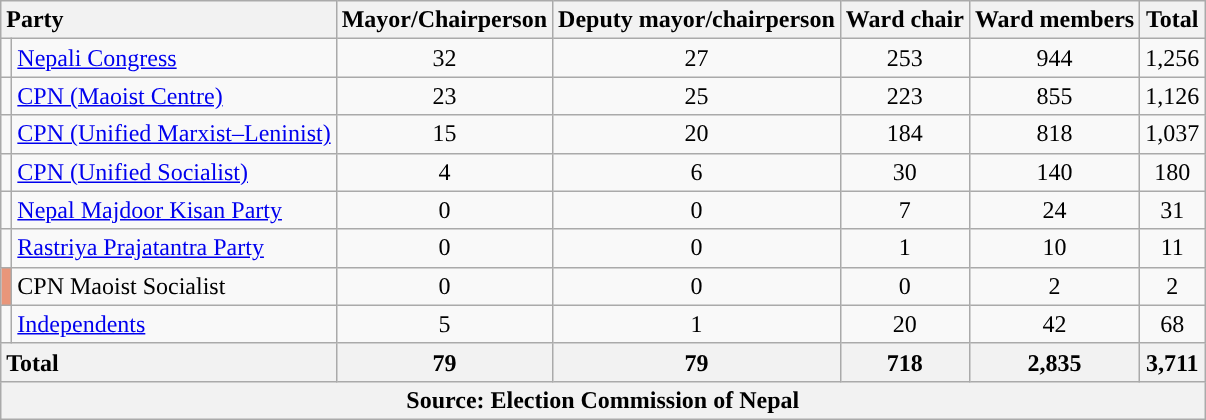<table class="wikitable sortable" style="text-align:right">
<tr>
<th colspan="2" style="text-align:left;">Party</th>
<th>Mayor/Chairperson</th>
<th>Deputy mayor/chairperson</th>
<th>Ward chair</th>
<th>Ward members</th>
<th>Total</th>
</tr>
<tr>
<td style="background-color:"></td>
<td style="text-align:left;"><a href='#'>Nepali Congress</a></td>
<td style="text-align:center;">32</td>
<td style="text-align:center;">27</td>
<td style="text-align:center;">253</td>
<td style="text-align:center;">944</td>
<td style="text-align:center;">1,256</td>
</tr>
<tr>
<td style="background-color:"></td>
<td style="text-align:left;"><a href='#'>CPN (Maoist Centre)</a></td>
<td style="text-align:center;">23</td>
<td style="text-align:center;">25</td>
<td style="text-align:center;">223</td>
<td style="text-align:center;">855</td>
<td style="text-align:center;">1,126</td>
</tr>
<tr>
<td style="background-color:"></td>
<td style="text-align:left;"><a href='#'>CPN (Unified Marxist–Leninist)</a></td>
<td style="text-align:center;">15</td>
<td style="text-align:center;">20</td>
<td style="text-align:center;">184</td>
<td style="text-align:center;">818</td>
<td style="text-align:center;">1,037</td>
</tr>
<tr>
<td style="background-color:"></td>
<td style="text-align:left;"><a href='#'>CPN (Unified Socialist)</a></td>
<td style="text-align:center;">4</td>
<td style="text-align:center;">6</td>
<td style="text-align:center;">30</td>
<td style="text-align:center;">140</td>
<td style="text-align:center;">180</td>
</tr>
<tr>
<td style="background-color:"></td>
<td style="text-align:left;"><a href='#'>Nepal Majdoor Kisan Party</a></td>
<td style="text-align:center;">0</td>
<td style="text-align:center;">0</td>
<td style="text-align:center;">7</td>
<td style="text-align:center;">24</td>
<td style="text-align:center;">31</td>
</tr>
<tr>
<td style="background-color:"></td>
<td style="text-align:left;"><a href='#'>Rastriya Prajatantra Party</a></td>
<td style="text-align:center;">0</td>
<td style="text-align:center;">0</td>
<td style="text-align:center;">1</td>
<td style="text-align:center;">10</td>
<td style="text-align:center;">11</td>
</tr>
<tr>
<td style="background-color:darksalmon"></td>
<td style="text-align:left;">CPN Maoist Socialist</td>
<td style="text-align:center;">0</td>
<td style="text-align:center;">0</td>
<td style="text-align:center;">0</td>
<td style="text-align:center;">2</td>
<td style="text-align:center;">2</td>
</tr>
<tr>
<td style="background-color:"></td>
<td style="text-align:left;"><a href='#'>Independents</a></td>
<td style="text-align:center;">5</td>
<td style="text-align:center;">1</td>
<td style="text-align:center;">20</td>
<td style="text-align:center;">42</td>
<td style="text-align:center;">68</td>
</tr>
<tr>
<th colspan="2" style="text-align:left;">Total</th>
<th>79</th>
<th>79</th>
<th>718</th>
<th>2,835</th>
<th>3,711</th>
</tr>
<tr>
<th colspan="7">Source: Election Commission of Nepal</th>
</tr>
</table>
